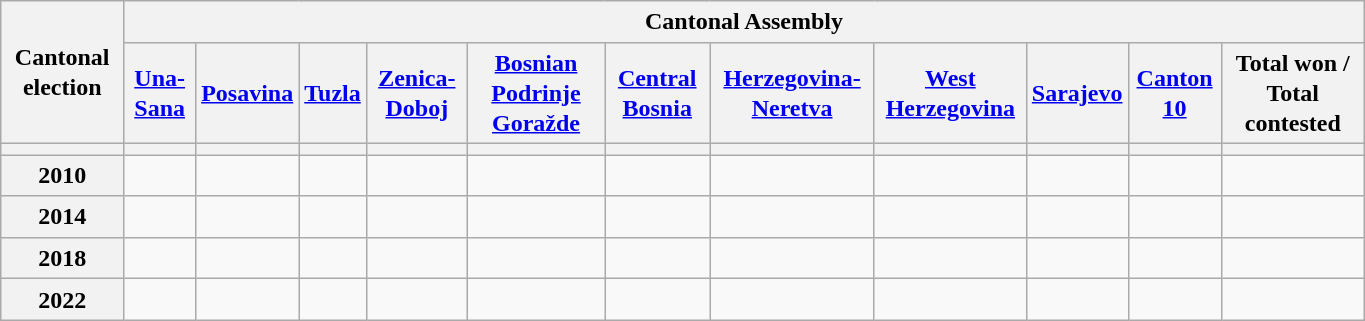<table class="wikitable collapsible collapsed" style="text-align:center; width:72%; line-height:126%; margin-bottom:0">
<tr>
<th rowspan=2>Cantonal election</th>
<th colspan=14>Cantonal Assembly</th>
</tr>
<tr>
<th><a href='#'>Una-Sana</a></th>
<th><a href='#'>Posavina</a></th>
<th><a href='#'>Tuzla</a></th>
<th><a href='#'>Zenica-Doboj</a></th>
<th><a href='#'>Bosnian Podrinje Goražde</a></th>
<th><a href='#'>Central Bosnia</a></th>
<th><a href='#'>Herzegovina-Neretva</a></th>
<th><a href='#'>West Herzegovina</a></th>
<th><a href='#'>Sarajevo</a></th>
<th><a href='#'>Canton 10</a></th>
<th>Total won / Total contested</th>
</tr>
<tr>
<th></th>
<th></th>
<th></th>
<th></th>
<th></th>
<th></th>
<th></th>
<th></th>
<th></th>
<th></th>
<th></th>
<th></th>
</tr>
<tr>
<th>2010</th>
<td></td>
<td></td>
<td></td>
<td></td>
<td></td>
<td></td>
<td></td>
<td></td>
<td></td>
<td></td>
<td></td>
</tr>
<tr>
<th>2014</th>
<td></td>
<td></td>
<td></td>
<td></td>
<td></td>
<td></td>
<td></td>
<td></td>
<td></td>
<td></td>
<td></td>
</tr>
<tr>
<th>2018</th>
<td></td>
<td></td>
<td></td>
<td></td>
<td></td>
<td></td>
<td></td>
<td></td>
<td></td>
<td></td>
<td></td>
</tr>
<tr>
<th>2022</th>
<td></td>
<td></td>
<td></td>
<td></td>
<td></td>
<td></td>
<td></td>
<td></td>
<td></td>
<td></td>
<td></td>
</tr>
</table>
